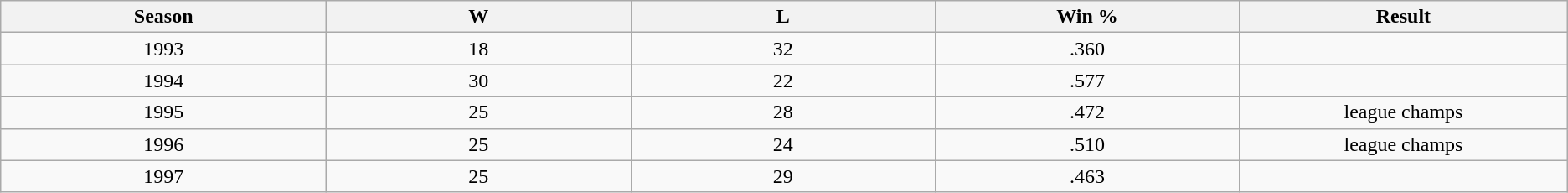<table class="wikitable">
<tr>
<th bgcolor="#DDDDFF" width="3%">Season</th>
<th bgcolor="#DDDDFF" width="3%">W</th>
<th bgcolor="#DDDDFF" width="3%">L</th>
<th bgcolor="#DDDDFF" width="3%">Win %</th>
<th bgcolor="#DDDDFF" width="3%">Result</th>
</tr>
<tr>
<td align=center>1993</td>
<td align=center>18</td>
<td align=center>32</td>
<td align=center>.360</td>
<td align=center></td>
</tr>
<tr>
<td align=center>1994</td>
<td align=center>30</td>
<td align=center>22</td>
<td align=center>.577</td>
<td align=center></td>
</tr>
<tr>
<td align=center>1995</td>
<td align=center>25</td>
<td align=center>28</td>
<td align=center>.472</td>
<td align=center>league champs</td>
</tr>
<tr>
<td align=center>1996</td>
<td align=center>25</td>
<td align=center>24</td>
<td align=center>.510</td>
<td align=center>league champs</td>
</tr>
<tr>
<td align=center>1997</td>
<td align=center>25</td>
<td align=center>29</td>
<td align=center>.463</td>
<td align=center></td>
</tr>
</table>
